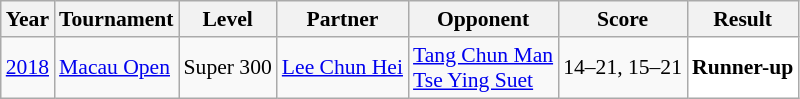<table class="sortable wikitable" style="font-size: 90%;">
<tr>
<th>Year</th>
<th>Tournament</th>
<th>Level</th>
<th>Partner</th>
<th>Opponent</th>
<th>Score</th>
<th>Result</th>
</tr>
<tr>
<td align="center"><a href='#'>2018</a></td>
<td align="left"><a href='#'>Macau Open</a></td>
<td align="left">Super 300</td>
<td align="left"> <a href='#'>Lee Chun Hei</a></td>
<td align="left"> <a href='#'>Tang Chun Man</a> <br>  <a href='#'>Tse Ying Suet</a></td>
<td align="left">14–21, 15–21</td>
<td style="text-align:left; background:white"><strong>Runner-up</strong></td>
</tr>
</table>
